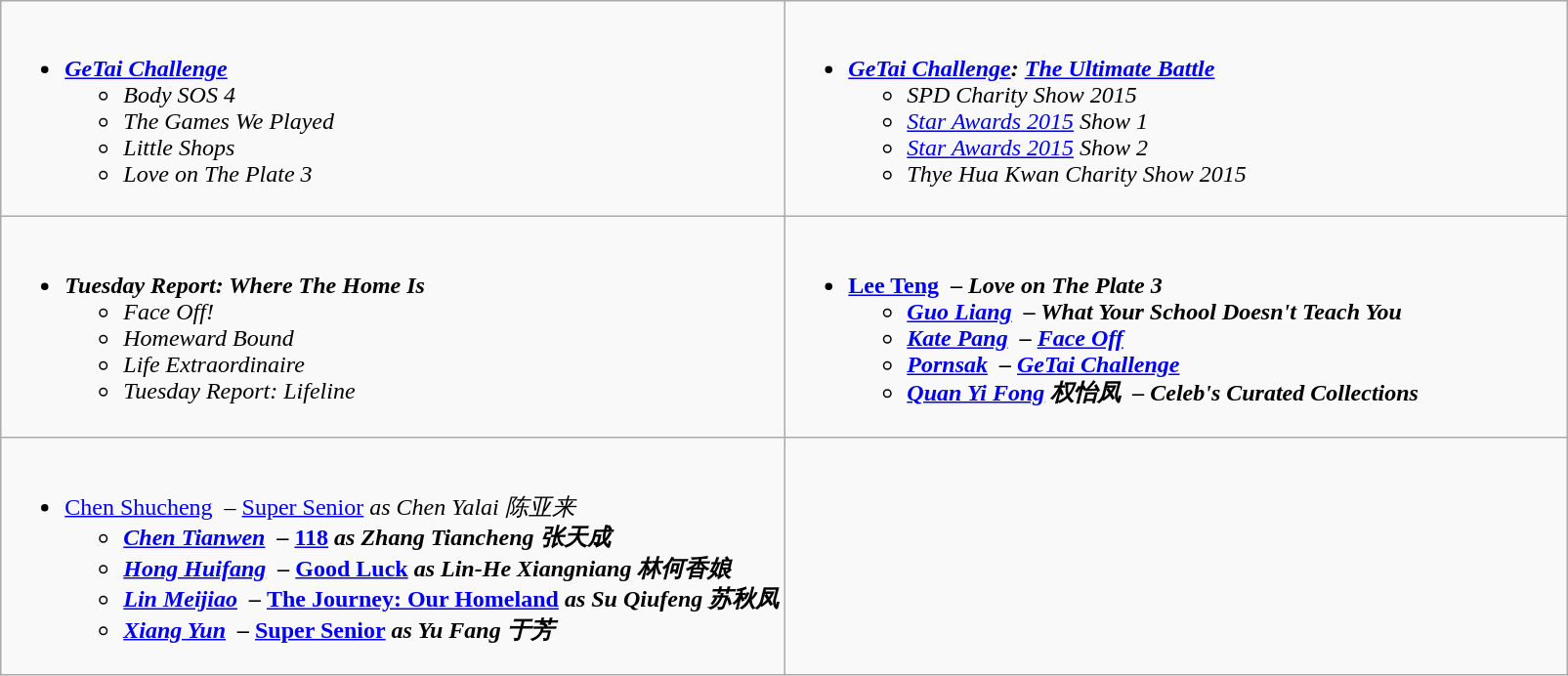<table class=wikitable>
<tr>
<td valign="top" width="50%"><br><div></div><ul><li><strong><em><a href='#'>GeTai Challenge</a></em></strong><ul><li><em>Body SOS 4</em></li><li><em>The Games We Played</em></li><li><em>Little Shops</em></li><li><em>Love on The Plate 3</em></li></ul></li></ul></td>
<td valign="top" width="50%"><br><div></div><ul><li><strong><em><a href='#'>GeTai Challenge</a>: <a href='#'>The Ultimate Battle</a></em></strong><ul><li><em>SPD Charity Show 2015</em></li><li><em><a href='#'>Star Awards 2015</a> Show 1</em></li><li><em><a href='#'>Star Awards 2015</a> Show 2</em></li><li><em>Thye Hua Kwan Charity Show 2015</em></li></ul></li></ul></td>
</tr>
<tr>
<td valign="top" width="50%"><br><div></div><ul><li><strong><em>Tuesday Report: Where The Home Is</em></strong><ul><li><em>Face Off!</em></li><li><em>Homeward Bound</em></li><li><em>Life Extraordinaire</em></li><li><em>Tuesday Report: Lifeline</em></li></ul></li></ul></td>
<td valign="top" width="50%"><br><div></div><ul><li><strong><a href='#'>Lee Teng</a>   – <em>Love on The Plate 3<strong><em><ul><li><a href='#'>Guo Liang</a>  – </em>What Your School Doesn't Teach You<em></li><li><a href='#'>Kate Pang</a>   – </em><a href='#'>Face Off</a><em></li><li><a href='#'>Pornsak</a>  – </em><a href='#'>GeTai Challenge</a><em></li><li><a href='#'>Quan Yi Fong</a> 权怡凤  – </em>Celeb's Curated Collections<em></li></ul></li></ul></td>
</tr>
<tr>
<td valign="top" width="50%"><br><div></div><ul><li></strong><a href='#'>Chen Shucheng</a>   – </em><a href='#'>Super Senior</a><em> as Chen Yalai 陈亚来<strong><ul><li><a href='#'>Chen Tianwen</a>   – </em><a href='#'>118</a><em> as Zhang Tiancheng 张天成</li><li><a href='#'>Hong Huifang</a>  – </em><a href='#'>Good Luck</a><em>  as Lin-He Xiangniang 林何香娘</li><li><a href='#'>Lin Meijiao</a>  – </em><a href='#'>The Journey: Our Homeland</a><em> as Su Qiufeng 苏秋凤</li><li><a href='#'>Xiang Yun</a>  – </em><a href='#'>Super Senior</a><em> as Yu Fang 于芳</li></ul></li></ul></td>
</tr>
</table>
